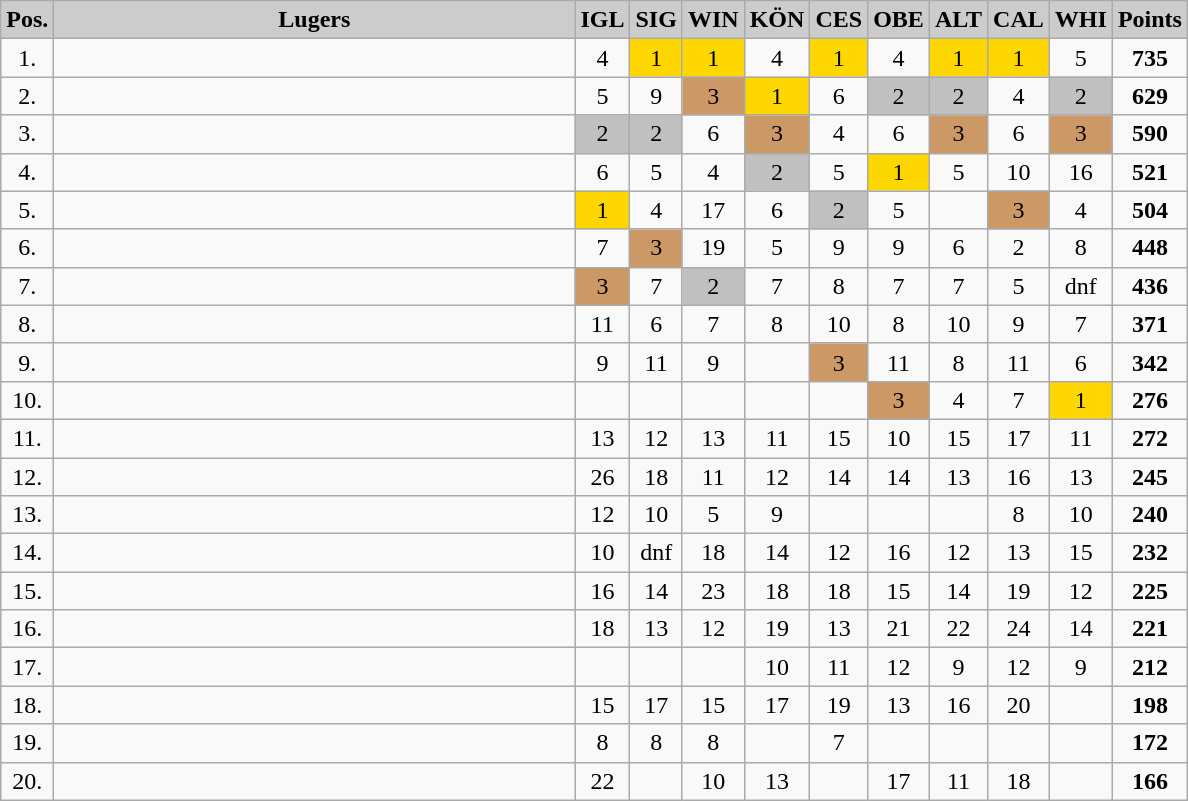<table class=wikitable  bgcolor="#f7f8ff" cellpadding="3" cellspacing="0" border="1" style="text-align:center; border: gray solid 1px; border-collapse: collapse;">
<tr bgcolor="#CCCCCC">
<td align="center" width="10"><strong>Pos.</strong></td>
<td align="center" width="340"><strong>Lugers</strong></td>
<td align="center" width="20"><strong>IGL</strong></td>
<td align="center" width="20"><strong>SIG</strong></td>
<td align="center" width="20"><strong>WIN</strong></td>
<td align="center" width="20"><strong>KÖN</strong></td>
<td align="center" width="20"><strong>CES</strong></td>
<td align="center" width="20"><strong>OBE</strong></td>
<td align="center" width="20"><strong>ALT</strong></td>
<td align="center" width="20"><strong>CAL</strong></td>
<td align="center" width="20"><strong>WHI</strong></td>
<td align="center" width="20"><strong>Points</strong></td>
</tr>
<tr>
<td>1.</td>
<td align="left"></td>
<td>4</td>
<td bgcolor="gold">1</td>
<td bgcolor="gold">1</td>
<td>4</td>
<td bgcolor="gold">1</td>
<td>4</td>
<td bgcolor="gold">1</td>
<td bgcolor="gold">1</td>
<td>5</td>
<td><strong>735</strong></td>
</tr>
<tr>
<td>2.</td>
<td align="left"></td>
<td>5</td>
<td>9</td>
<td bgcolor="cc9966">3</td>
<td bgcolor="gold">1</td>
<td>6</td>
<td bgcolor="silver">2</td>
<td bgcolor="silver">2</td>
<td>4</td>
<td bgcolor="silver">2</td>
<td><strong>629</strong></td>
</tr>
<tr>
<td>3.</td>
<td align="left"></td>
<td bgcolor="silver">2</td>
<td bgcolor="silver">2</td>
<td>6</td>
<td bgcolor="cc9966">3</td>
<td>4</td>
<td>6</td>
<td bgcolor="cc9966">3</td>
<td>6</td>
<td bgcolor="cc9966">3</td>
<td><strong>590</strong></td>
</tr>
<tr>
<td>4.</td>
<td align="left"></td>
<td>6</td>
<td>5</td>
<td>4</td>
<td bgcolor="silver">2</td>
<td>5</td>
<td bgcolor="gold">1</td>
<td>5</td>
<td>10</td>
<td>16</td>
<td><strong>521</strong></td>
</tr>
<tr>
<td>5.</td>
<td align="left"></td>
<td bgcolor="gold">1</td>
<td>4</td>
<td>17</td>
<td>6</td>
<td bgcolor="silver">2</td>
<td>5</td>
<td></td>
<td bgcolor="cc9966">3</td>
<td>4</td>
<td><strong>504</strong></td>
</tr>
<tr>
<td>6.</td>
<td align="left"></td>
<td>7</td>
<td bgcolor="cc9966">3</td>
<td>19</td>
<td>5</td>
<td>9</td>
<td>9</td>
<td>6</td>
<td gcolor="silver">2</td>
<td>8</td>
<td><strong>448</strong></td>
</tr>
<tr>
<td>7.</td>
<td align="left"></td>
<td bgcolor="cc9966">3</td>
<td>7</td>
<td bgcolor="silver">2</td>
<td>7</td>
<td>8</td>
<td>7</td>
<td>7</td>
<td>5</td>
<td>dnf</td>
<td><strong>436</strong></td>
</tr>
<tr>
<td>8.</td>
<td align="left"></td>
<td>11</td>
<td>6</td>
<td>7</td>
<td>8</td>
<td>10</td>
<td>8</td>
<td>10</td>
<td>9</td>
<td>7</td>
<td><strong>371</strong></td>
</tr>
<tr>
<td>9.</td>
<td align="left"></td>
<td>9</td>
<td>11</td>
<td>9</td>
<td></td>
<td bgcolor="cc9966">3</td>
<td>11</td>
<td>8</td>
<td>11</td>
<td>6</td>
<td><strong>342</strong></td>
</tr>
<tr>
<td>10.</td>
<td align="left"></td>
<td></td>
<td></td>
<td></td>
<td></td>
<td></td>
<td bgcolor="cc9966">3</td>
<td>4</td>
<td>7</td>
<td bgcolor="gold">1</td>
<td><strong>276</strong></td>
</tr>
<tr>
<td>11.</td>
<td align="left"></td>
<td>13</td>
<td>12</td>
<td>13</td>
<td>11</td>
<td>15</td>
<td>10</td>
<td>15</td>
<td>17</td>
<td>11</td>
<td><strong>272</strong></td>
</tr>
<tr>
<td>12.</td>
<td align="left"></td>
<td>26</td>
<td>18</td>
<td>11</td>
<td>12</td>
<td>14</td>
<td>14</td>
<td>13</td>
<td>16</td>
<td>13</td>
<td><strong>245</strong></td>
</tr>
<tr>
<td>13.</td>
<td align="left"></td>
<td>12</td>
<td>10</td>
<td>5</td>
<td>9</td>
<td></td>
<td></td>
<td></td>
<td>8</td>
<td>10</td>
<td><strong>240</strong></td>
</tr>
<tr>
<td>14.</td>
<td align="left"></td>
<td>10</td>
<td>dnf</td>
<td>18</td>
<td>14</td>
<td>12</td>
<td>16</td>
<td>12</td>
<td>13</td>
<td>15</td>
<td><strong>232</strong></td>
</tr>
<tr>
<td>15.</td>
<td align="left"></td>
<td>16</td>
<td>14</td>
<td>23</td>
<td>18</td>
<td>18</td>
<td>15</td>
<td>14</td>
<td>19</td>
<td>12</td>
<td><strong>225</strong></td>
</tr>
<tr>
<td>16.</td>
<td align="left"></td>
<td>18</td>
<td>13</td>
<td>12</td>
<td>19</td>
<td>13</td>
<td>21</td>
<td>22</td>
<td>24</td>
<td>14</td>
<td><strong>221</strong></td>
</tr>
<tr>
<td>17.</td>
<td align="left"></td>
<td></td>
<td></td>
<td></td>
<td>10</td>
<td>11</td>
<td>12</td>
<td>9</td>
<td>12</td>
<td>9</td>
<td><strong>212</strong></td>
</tr>
<tr>
<td>18.</td>
<td align="left"></td>
<td>15</td>
<td>17</td>
<td>15</td>
<td>17</td>
<td>19</td>
<td>13</td>
<td>16</td>
<td>20</td>
<td></td>
<td><strong>198</strong></td>
</tr>
<tr>
<td>19.</td>
<td align="left"></td>
<td>8</td>
<td>8</td>
<td>8</td>
<td></td>
<td>7</td>
<td></td>
<td></td>
<td></td>
<td></td>
<td><strong>172</strong></td>
</tr>
<tr>
<td>20.</td>
<td align="left"></td>
<td>22</td>
<td></td>
<td>10</td>
<td>13</td>
<td></td>
<td>17</td>
<td>11</td>
<td>18</td>
<td></td>
<td><strong>166</strong></td>
</tr>
</table>
